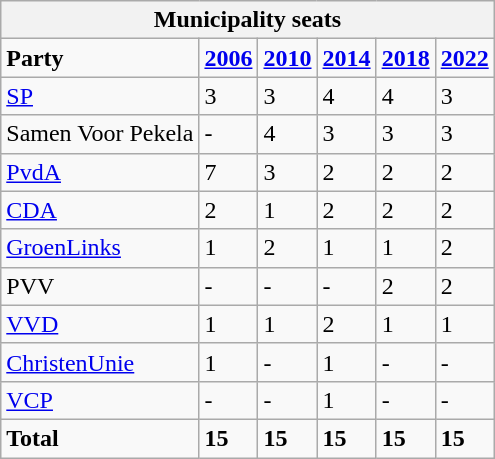<table class="wikitable">
<tr>
<th colspan="16"><strong>Municipality seats</strong></th>
</tr>
<tr>
<td><strong>Party</strong></td>
<td><strong><a href='#'>2006</a></strong></td>
<td><strong><a href='#'>2010</a></strong></td>
<td><strong><a href='#'>2014</a></strong></td>
<td><strong><a href='#'>2018</a></strong></td>
<td><strong><a href='#'>2022</a></strong></td>
</tr>
<tr>
<td><a href='#'>SP</a></td>
<td>3</td>
<td>3</td>
<td>4</td>
<td>4</td>
<td>3</td>
</tr>
<tr>
<td>Samen Voor Pekela</td>
<td>-</td>
<td>4</td>
<td>3</td>
<td>3</td>
<td>3</td>
</tr>
<tr>
<td><a href='#'>PvdA</a></td>
<td>7</td>
<td>3</td>
<td>2</td>
<td>2</td>
<td>2</td>
</tr>
<tr>
<td><a href='#'>CDA</a></td>
<td>2</td>
<td>1</td>
<td>2</td>
<td>2</td>
<td>2</td>
</tr>
<tr>
<td><a href='#'>GroenLinks</a></td>
<td>1</td>
<td>2</td>
<td>1</td>
<td>1</td>
<td>2</td>
</tr>
<tr>
<td Party for Freedom>PVV</td>
<td>-</td>
<td>-</td>
<td>-</td>
<td>2</td>
<td>2</td>
</tr>
<tr>
<td><a href='#'>VVD</a></td>
<td>1</td>
<td>1</td>
<td>2</td>
<td>1</td>
<td>1</td>
</tr>
<tr>
<td><a href='#'>ChristenUnie</a></td>
<td>1</td>
<td>-</td>
<td>1</td>
<td>-</td>
<td>-</td>
</tr>
<tr>
<td><a href='#'>VCP</a></td>
<td>-</td>
<td>-</td>
<td>1</td>
<td>-</td>
<td>-</td>
</tr>
<tr>
<td><strong>Total</strong></td>
<td><strong>15</strong></td>
<td><strong>15</strong></td>
<td><strong>15</strong></td>
<td><strong>15</strong></td>
<td><strong>15</strong></td>
</tr>
</table>
